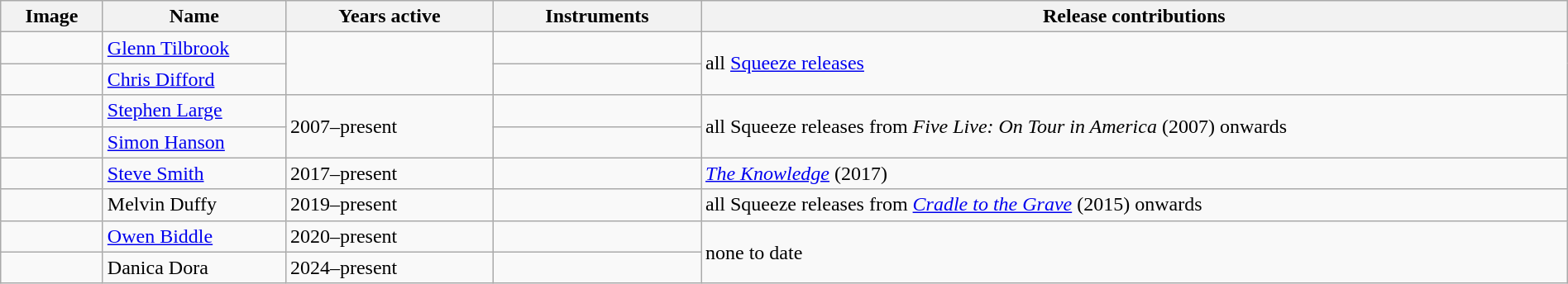<table class="wikitable" border="1" width=100%>
<tr>
<th width="75">Image</th>
<th width="140">Name</th>
<th width="160">Years active</th>
<th width="160">Instruments</th>
<th>Release contributions</th>
</tr>
<tr>
<td></td>
<td><a href='#'>Glenn Tilbrook</a></td>
<td rowspan="2"></td>
<td></td>
<td rowspan="2">all <a href='#'>Squeeze releases</a></td>
</tr>
<tr>
<td></td>
<td><a href='#'>Chris Difford</a></td>
<td></td>
</tr>
<tr>
<td></td>
<td><a href='#'>Stephen Large</a></td>
<td rowspan="2">2007–present</td>
<td></td>
<td rowspan="2">all Squeeze releases from <em>Five Live: On Tour in America</em> (2007) onwards</td>
</tr>
<tr>
<td></td>
<td><a href='#'>Simon Hanson</a></td>
<td></td>
</tr>
<tr>
<td></td>
<td><a href='#'>Steve Smith</a></td>
<td>2017–present</td>
<td></td>
<td><em><a href='#'>The Knowledge</a></em> (2017)</td>
</tr>
<tr>
<td></td>
<td>Melvin Duffy</td>
<td>2019–present </td>
<td></td>
<td>all Squeeze releases from <em><a href='#'>Cradle to the Grave</a></em> (2015) onwards</td>
</tr>
<tr>
<td></td>
<td><a href='#'>Owen Biddle</a></td>
<td>2020–present</td>
<td></td>
<td Rowspan="2">none to date</td>
</tr>
<tr>
<td></td>
<td>Danica Dora</td>
<td>2024–present</td>
<td></td>
</tr>
</table>
